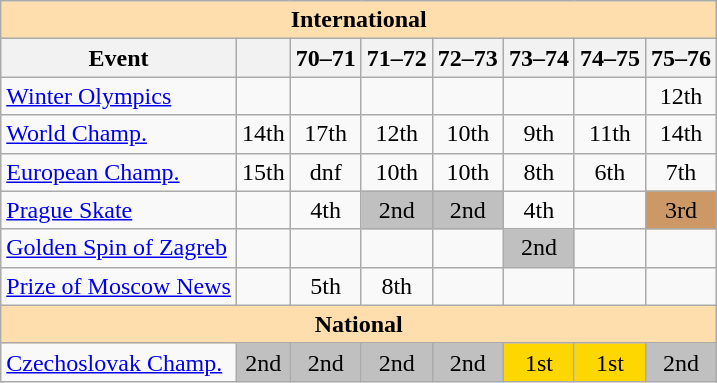<table class="wikitable" style="text-align:center">
<tr>
<th style="background-color: #ffdead; " colspan=8 align=center>International</th>
</tr>
<tr>
<th>Event</th>
<th></th>
<th>70–71</th>
<th>71–72</th>
<th>72–73</th>
<th>73–74</th>
<th>74–75</th>
<th>75–76</th>
</tr>
<tr>
<td align=left><a href='#'>Winter Olympics</a></td>
<td></td>
<td></td>
<td></td>
<td></td>
<td></td>
<td></td>
<td>12th</td>
</tr>
<tr>
<td align=left><a href='#'>World Champ.</a></td>
<td>14th</td>
<td>17th</td>
<td>12th</td>
<td>10th</td>
<td>9th</td>
<td>11th</td>
<td>14th</td>
</tr>
<tr>
<td align=left><a href='#'>European Champ.</a></td>
<td>15th</td>
<td>dnf</td>
<td>10th</td>
<td>10th</td>
<td>8th</td>
<td>6th</td>
<td>7th</td>
</tr>
<tr>
<td align=left><a href='#'>Prague Skate</a></td>
<td></td>
<td>4th</td>
<td bgcolor=silver>2nd</td>
<td bgcolor=silver>2nd</td>
<td>4th</td>
<td></td>
<td bgcolor=cc9966>3rd</td>
</tr>
<tr>
<td align=left><a href='#'>Golden Spin of Zagreb</a></td>
<td></td>
<td></td>
<td></td>
<td></td>
<td bgcolor=silver>2nd</td>
<td></td>
<td></td>
</tr>
<tr>
<td align=left><a href='#'>Prize of Moscow News </a></td>
<td></td>
<td>5th</td>
<td>8th</td>
<td></td>
<td></td>
<td></td>
<td></td>
</tr>
<tr>
<th style="background-color: #ffdead; " colspan=8 align=center>National</th>
</tr>
<tr>
<td align=left><a href='#'>Czechoslovak Champ.</a></td>
<td bgcolor=silver>2nd</td>
<td bgcolor=silver>2nd</td>
<td bgcolor=silver>2nd</td>
<td bgcolor=silver>2nd</td>
<td bgcolor=gold>1st</td>
<td bgcolor=gold>1st</td>
<td bgcolor=silver>2nd</td>
</tr>
</table>
